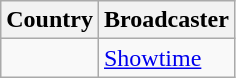<table class="wikitable">
<tr>
<th align=center>Country</th>
<th align=center>Broadcaster</th>
</tr>
<tr>
<td></td>
<td><a href='#'>Showtime</a></td>
</tr>
</table>
